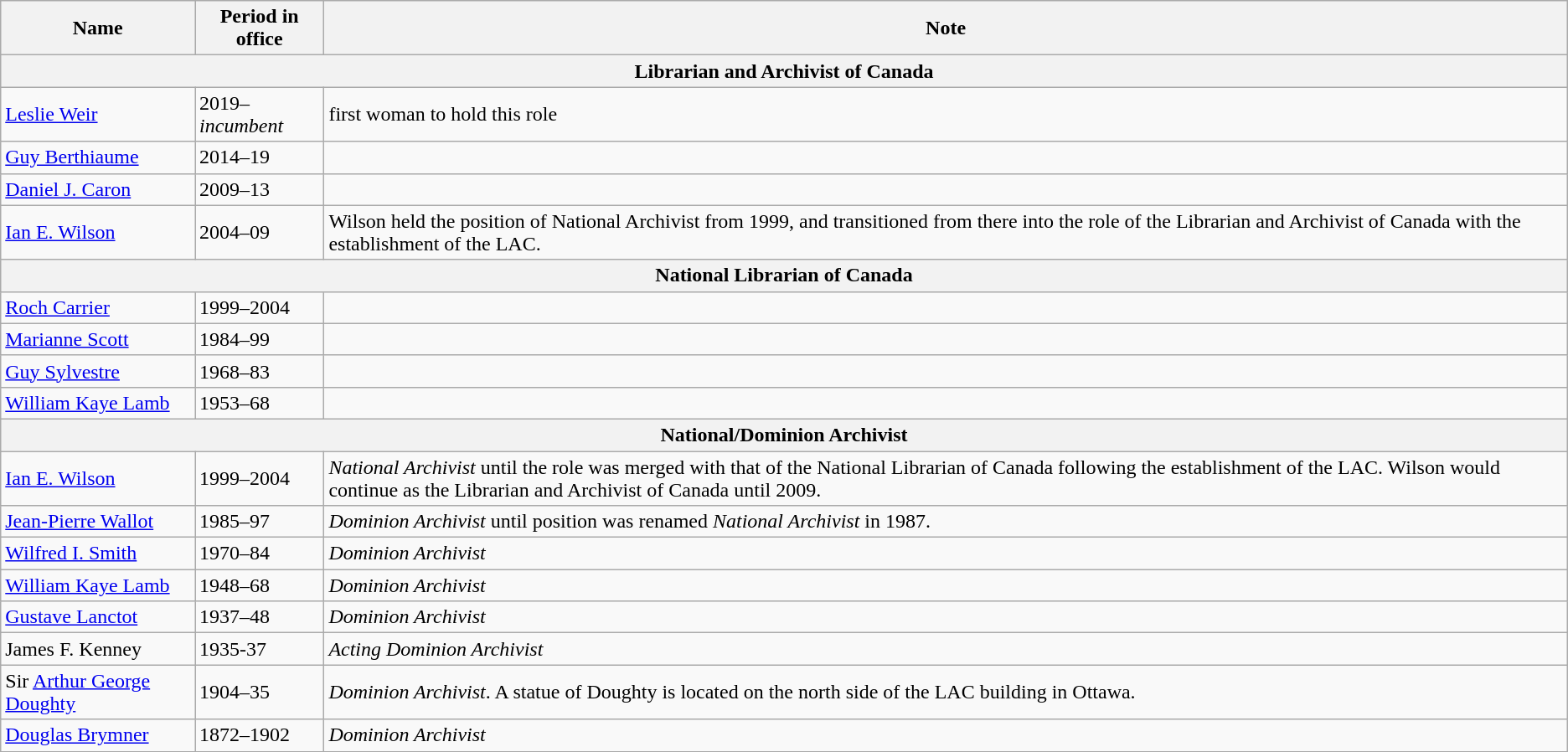<table class="wikitable">
<tr>
<th>Name</th>
<th>Period in office</th>
<th>Note</th>
</tr>
<tr>
<th colspan="3">Librarian and Archivist of Canada</th>
</tr>
<tr>
<td><a href='#'>Leslie Weir</a></td>
<td>2019–<em>incumbent</em></td>
<td>first woman to hold this role</td>
</tr>
<tr>
<td><a href='#'>Guy Berthiaume</a></td>
<td>2014–19</td>
<td></td>
</tr>
<tr>
<td><a href='#'>Daniel J. Caron</a></td>
<td>2009–13</td>
<td></td>
</tr>
<tr>
<td><a href='#'>Ian E. Wilson</a></td>
<td>2004–09</td>
<td>Wilson held the position of National Archivist from 1999, and transitioned from there into the role of the Librarian and Archivist of Canada with the establishment of the LAC.</td>
</tr>
<tr>
<th colspan="3">National Librarian of Canada</th>
</tr>
<tr>
<td><a href='#'>Roch Carrier</a></td>
<td>1999–2004</td>
<td></td>
</tr>
<tr>
<td><a href='#'>Marianne Scott</a></td>
<td>1984–99</td>
<td></td>
</tr>
<tr>
<td><a href='#'>Guy Sylvestre</a></td>
<td>1968–83</td>
<td></td>
</tr>
<tr>
<td><a href='#'>William Kaye Lamb</a></td>
<td>1953–68</td>
<td></td>
</tr>
<tr>
<th colspan="3">National/Dominion Archivist</th>
</tr>
<tr>
<td><a href='#'>Ian E. Wilson</a></td>
<td>1999–2004</td>
<td><em>National Archivist</em> until the role was merged with that of the National Librarian of Canada following the establishment of the LAC. Wilson would continue as the Librarian and Archivist of Canada until 2009.</td>
</tr>
<tr>
<td><a href='#'>Jean-Pierre Wallot</a></td>
<td>1985–97</td>
<td><em>Dominion Archivist</em> until position was renamed <em>National Archivist</em> in 1987.</td>
</tr>
<tr>
<td><a href='#'>Wilfred I. Smith</a></td>
<td>1970–84</td>
<td><em>Dominion Archivist</em></td>
</tr>
<tr>
<td><a href='#'>William Kaye Lamb</a></td>
<td>1948–68</td>
<td><em>Dominion Archivist</em></td>
</tr>
<tr>
<td><a href='#'>Gustave Lanctot</a></td>
<td>1937–48</td>
<td><em>Dominion Archivist</em></td>
</tr>
<tr>
<td>James F. Kenney</td>
<td>1935-37</td>
<td><em>Acting Dominion Archivist</em></td>
</tr>
<tr>
<td>Sir <a href='#'>Arthur George Doughty</a></td>
<td>1904–35</td>
<td><em>Dominion Archivist</em>. A statue of Doughty is located on the north side of the LAC building in Ottawa.</td>
</tr>
<tr>
<td><a href='#'>Douglas Brymner</a></td>
<td>1872–1902</td>
<td><em>Dominion Archivist</em></td>
</tr>
</table>
